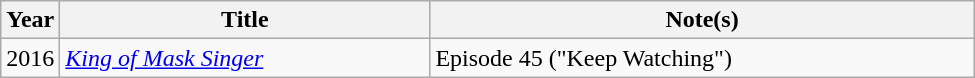<table class="wikitable" style="width:650px">
<tr>
<th width=10>Year</th>
<th>Title</th>
<th>Note(s)</th>
</tr>
<tr>
<td>2016</td>
<td><em><a href='#'>King of Mask Singer</a></em></td>
<td>Episode 45 ("Keep Watching")</td>
</tr>
</table>
